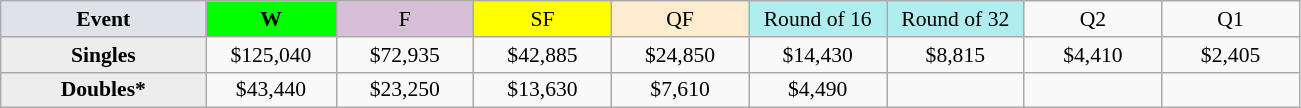<table class=wikitable style=font-size:90%;text-align:center>
<tr>
<td style="width:130px; background:#dfe2e9;"><strong>Event</strong></td>
<td style="width:80px; background:lime;"><strong>W</strong></td>
<td style="width:85px; background:thistle;">F</td>
<td style="width:85px; background:#ff0;">SF</td>
<td style="width:85px; background:#ffebcd;">QF</td>
<td style="width:85px; background:#afeeee;">Round of 16</td>
<td style="width:85px; background:#afeeee;">Round of 32</td>
<td width=85>Q2</td>
<td width=85>Q1</td>
</tr>
<tr>
<td style="background:#ededed;"><strong>Singles</strong></td>
<td>$125,040</td>
<td>$72,935</td>
<td>$42,885</td>
<td>$24,850</td>
<td>$14,430</td>
<td>$8,815</td>
<td>$4,410</td>
<td>$2,405</td>
</tr>
<tr>
<td style="background:#ededed;"><strong>Doubles*</strong></td>
<td>$43,440</td>
<td>$23,250</td>
<td>$13,630</td>
<td>$7,610</td>
<td>$4,490</td>
<td></td>
<td></td>
<td></td>
</tr>
</table>
